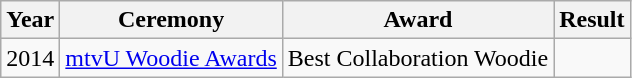<table class="wikitable">
<tr>
<th>Year</th>
<th>Ceremony</th>
<th>Award</th>
<th>Result</th>
</tr>
<tr>
<td>2014</td>
<td><a href='#'>mtvU Woodie Awards</a></td>
<td>Best Collaboration Woodie</td>
<td></td>
</tr>
</table>
